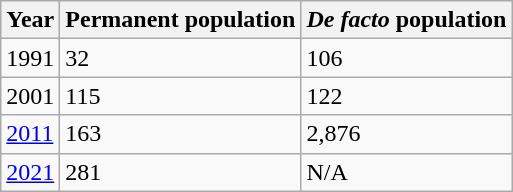<table class="wikitable">
<tr>
<th>Year</th>
<th>Permanent population</th>
<th><em>De facto</em> population</th>
</tr>
<tr>
<td>1991</td>
<td>32</td>
<td>106</td>
</tr>
<tr>
<td>2001</td>
<td>115</td>
<td>122</td>
</tr>
<tr>
<td><a href='#'>2011</a></td>
<td>163</td>
<td>2,876</td>
</tr>
<tr>
<td><a href='#'>2021</a></td>
<td>281</td>
<td>N/A</td>
</tr>
</table>
